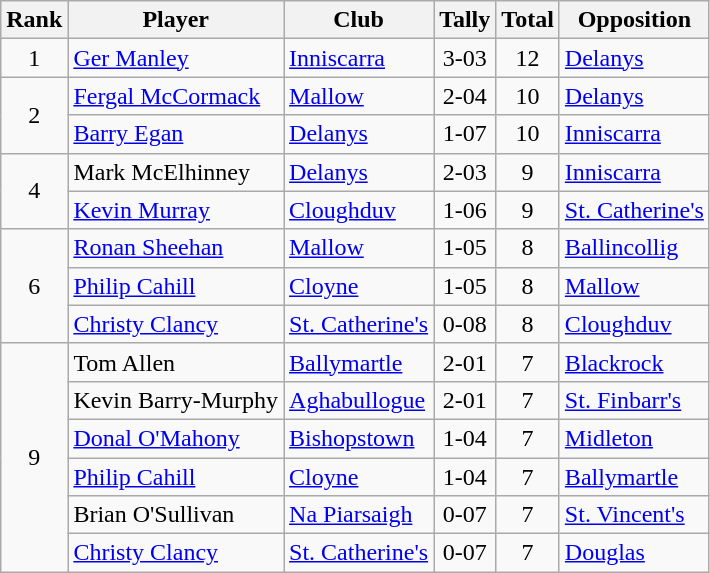<table class="wikitable">
<tr>
<th>Rank</th>
<th>Player</th>
<th>Club</th>
<th>Tally</th>
<th>Total</th>
<th>Opposition</th>
</tr>
<tr>
<td rowspan="1" style="text-align:center;">1</td>
<td><a href='#'>Ger Manley</a></td>
<td><a href='#'>Inniscarra</a></td>
<td align=center>3-03</td>
<td align=center>12</td>
<td><a href='#'>Delanys</a></td>
</tr>
<tr>
<td rowspan="2" style="text-align:center;">2</td>
<td><a href='#'>Fergal McCormack</a></td>
<td><a href='#'>Mallow</a></td>
<td align=center>2-04</td>
<td align=center>10</td>
<td><a href='#'>Delanys</a></td>
</tr>
<tr>
<td><a href='#'>Barry Egan</a></td>
<td><a href='#'>Delanys</a></td>
<td align=center>1-07</td>
<td align=center>10</td>
<td><a href='#'>Inniscarra</a></td>
</tr>
<tr>
<td rowspan="2" style="text-align:center;">4</td>
<td>Mark McElhinney</td>
<td><a href='#'>Delanys</a></td>
<td align=center>2-03</td>
<td align=center>9</td>
<td><a href='#'>Inniscarra</a></td>
</tr>
<tr>
<td><a href='#'>Kevin Murray</a></td>
<td><a href='#'>Cloughduv</a></td>
<td align=center>1-06</td>
<td align=center>9</td>
<td><a href='#'>St. Catherine's</a></td>
</tr>
<tr>
<td rowspan="3" style="text-align:center;">6</td>
<td><a href='#'>Ronan Sheehan</a></td>
<td><a href='#'>Mallow</a></td>
<td align=center>1-05</td>
<td align=center>8</td>
<td><a href='#'>Ballincollig</a></td>
</tr>
<tr>
<td><a href='#'>Philip Cahill</a></td>
<td><a href='#'>Cloyne</a></td>
<td align=center>1-05</td>
<td align=center>8</td>
<td><a href='#'>Mallow</a></td>
</tr>
<tr>
<td><a href='#'>Christy Clancy</a></td>
<td><a href='#'>St. Catherine's</a></td>
<td align=center>0-08</td>
<td align=center>8</td>
<td><a href='#'>Cloughduv</a></td>
</tr>
<tr>
<td rowspan="6" style="text-align:center;">9</td>
<td>Tom Allen</td>
<td><a href='#'>Ballymartle</a></td>
<td align=center>2-01</td>
<td align=center>7</td>
<td><a href='#'>Blackrock</a></td>
</tr>
<tr>
<td>Kevin Barry-Murphy</td>
<td><a href='#'>Aghabullogue</a></td>
<td align=center>2-01</td>
<td align=center>7</td>
<td><a href='#'>St. Finbarr's</a></td>
</tr>
<tr>
<td><a href='#'>Donal O'Mahony</a></td>
<td><a href='#'>Bishopstown</a></td>
<td align=center>1-04</td>
<td align=center>7</td>
<td><a href='#'>Midleton</a></td>
</tr>
<tr>
<td><a href='#'>Philip Cahill</a></td>
<td><a href='#'>Cloyne</a></td>
<td align=center>1-04</td>
<td align=center>7</td>
<td><a href='#'>Ballymartle</a></td>
</tr>
<tr>
<td>Brian O'Sullivan</td>
<td><a href='#'>Na Piarsaigh</a></td>
<td align=center>0-07</td>
<td align=center>7</td>
<td><a href='#'>St. Vincent's</a></td>
</tr>
<tr>
<td><a href='#'>Christy Clancy</a></td>
<td><a href='#'>St. Catherine's</a></td>
<td align=center>0-07</td>
<td align=center>7</td>
<td><a href='#'>Douglas</a></td>
</tr>
</table>
